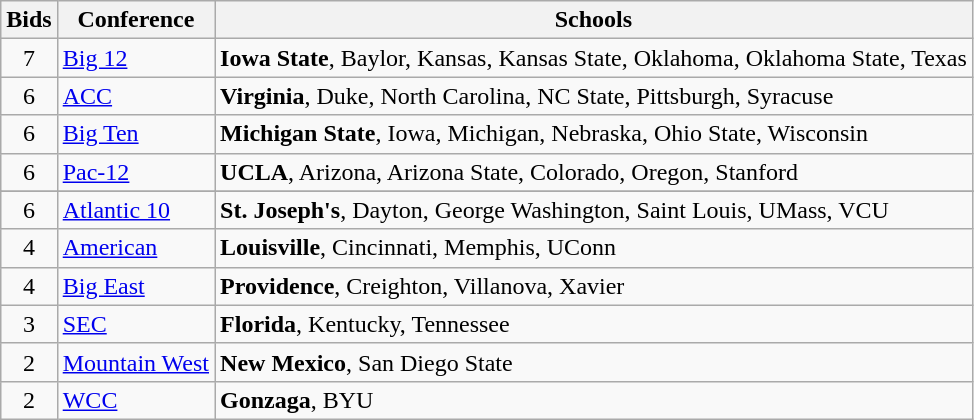<table class="wikitable">
<tr>
<th>Bids</th>
<th>Conference</th>
<th>Schools</th>
</tr>
<tr>
<td align="center">7</td>
<td><a href='#'>Big 12</a></td>
<td><strong>Iowa State</strong>, Baylor, Kansas, Kansas State, Oklahoma, Oklahoma State, Texas</td>
</tr>
<tr>
<td align="center">6</td>
<td><a href='#'>ACC</a></td>
<td><strong>Virginia</strong>, Duke, North Carolina, NC State, Pittsburgh, Syracuse</td>
</tr>
<tr>
<td align="center">6</td>
<td><a href='#'>Big Ten</a></td>
<td><strong>Michigan State</strong>, Iowa, Michigan, Nebraska, Ohio State, Wisconsin</td>
</tr>
<tr>
<td align="center">6</td>
<td><a href='#'>Pac-12</a></td>
<td><strong>UCLA</strong>, Arizona, Arizona State, Colorado, Oregon, Stanford</td>
</tr>
<tr>
</tr>
<tr>
<td align="center">6</td>
<td><a href='#'>Atlantic 10</a></td>
<td><strong>St. Joseph's</strong>, Dayton, George Washington, Saint Louis, UMass, VCU</td>
</tr>
<tr>
<td align="center">4</td>
<td><a href='#'>American</a></td>
<td><strong>Louisville</strong>, Cincinnati, Memphis, UConn</td>
</tr>
<tr>
<td align="center">4</td>
<td><a href='#'>Big East</a></td>
<td><strong>Providence</strong>, Creighton, Villanova, Xavier</td>
</tr>
<tr>
<td align="center">3</td>
<td><a href='#'>SEC</a></td>
<td><strong>Florida</strong>, Kentucky, Tennessee</td>
</tr>
<tr>
<td align="center">2</td>
<td><a href='#'>Mountain West</a></td>
<td><strong>New Mexico</strong>, San Diego State</td>
</tr>
<tr>
<td align="center">2</td>
<td><a href='#'>WCC</a></td>
<td><strong>Gonzaga</strong>, BYU</td>
</tr>
</table>
